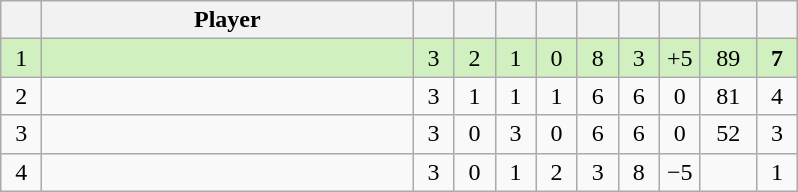<table class="wikitable" style="text-align:center; margin: 1em auto 1em auto, align:left">
<tr>
<th width=20></th>
<th width=240>Player</th>
<th width=20></th>
<th width=20></th>
<th width=20></th>
<th width=20></th>
<th width=20></th>
<th width=20></th>
<th width=20></th>
<th width=30></th>
<th width=20></th>
</tr>
<tr style="background:#D0F0C0;">
<td>1</td>
<td align=left></td>
<td>3</td>
<td>2</td>
<td>1</td>
<td>0</td>
<td>8</td>
<td>3</td>
<td>+5</td>
<td>89</td>
<td><strong>7</strong></td>
</tr>
<tr style=>
<td>2</td>
<td align=left></td>
<td>3</td>
<td>1</td>
<td>1</td>
<td>1</td>
<td>6</td>
<td>6</td>
<td>0</td>
<td>81</td>
<td>4</td>
</tr>
<tr style=>
<td>3</td>
<td align=left></td>
<td>3</td>
<td>0</td>
<td>3</td>
<td>0</td>
<td>6</td>
<td>6</td>
<td>0</td>
<td>52</td>
<td>3</td>
</tr>
<tr style=>
<td>4</td>
<td align=left></td>
<td>3</td>
<td>0</td>
<td>1</td>
<td>2</td>
<td>3</td>
<td>8</td>
<td>−5</td>
<td></td>
<td>1</td>
</tr>
</table>
